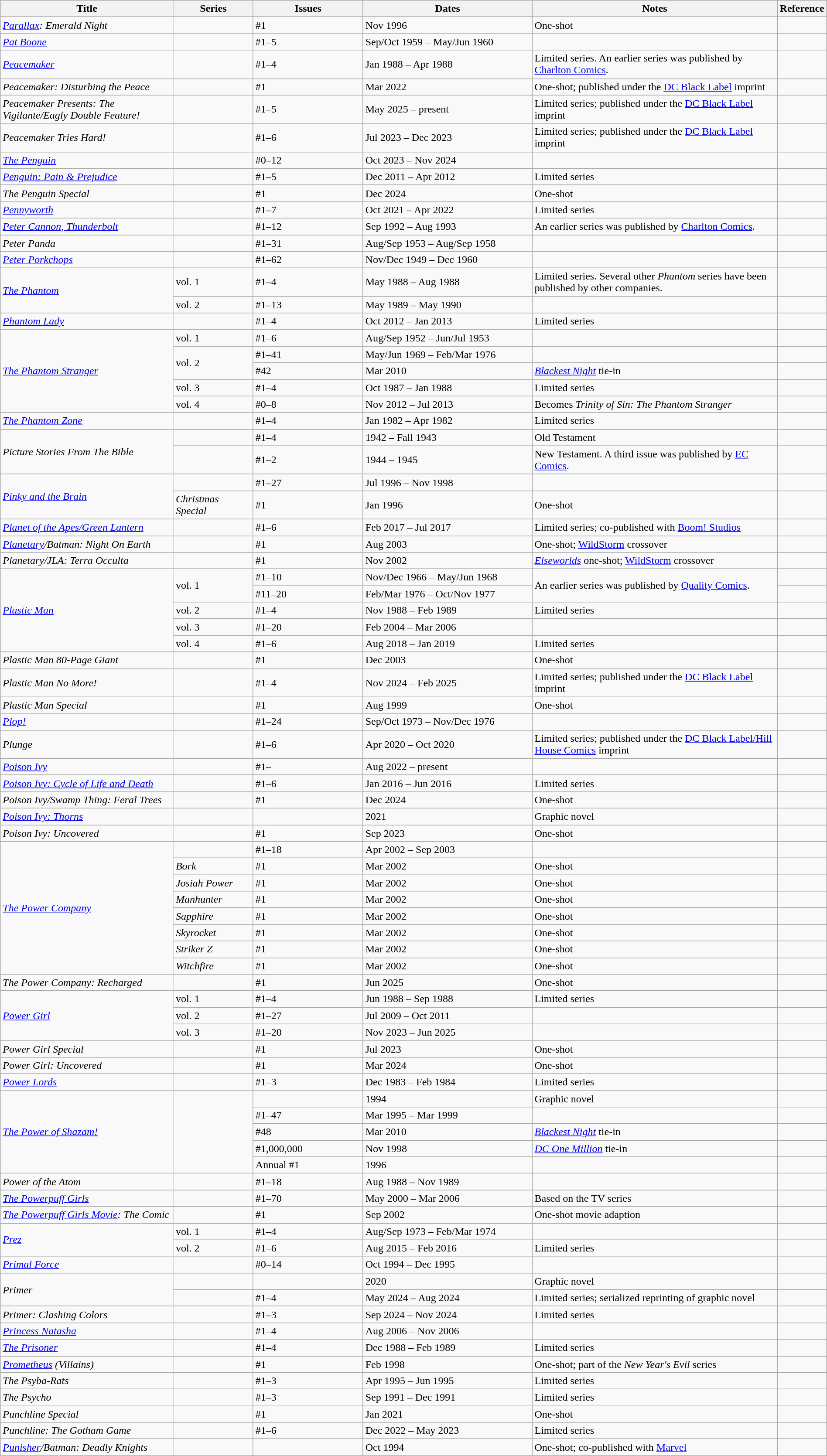<table class="wikitable" style="width:100%;">
<tr>
<th width=22%>Title</th>
<th width=10%>Series</th>
<th width=14%>Issues</th>
<th width=22%>Dates</th>
<th width=32%>Notes</th>
<th>Reference</th>
</tr>
<tr>
<td><em><a href='#'>Parallax</a>: Emerald Night</em></td>
<td></td>
<td>#1</td>
<td>Nov 1996</td>
<td>One-shot</td>
<td></td>
</tr>
<tr>
<td><em><a href='#'>Pat Boone</a></em></td>
<td></td>
<td>#1–5</td>
<td>Sep/Oct 1959 – May/Jun 1960</td>
<td></td>
<td></td>
</tr>
<tr>
<td><em><a href='#'>Peacemaker</a></em></td>
<td></td>
<td>#1–4</td>
<td>Jan 1988 – Apr 1988</td>
<td>Limited series. An earlier series was published by <a href='#'>Charlton Comics</a>.</td>
<td></td>
</tr>
<tr>
<td><em>Peacemaker: Disturbing the Peace</em></td>
<td></td>
<td>#1</td>
<td>Mar 2022</td>
<td>One-shot; published under the <a href='#'>DC Black Label</a> imprint</td>
<td></td>
</tr>
<tr>
<td><em>Peacemaker Presents: The Vigilante/Eagly Double Feature!</em></td>
<td></td>
<td>#1–5</td>
<td>May 2025 – present</td>
<td>Limited series; published under the <a href='#'>DC Black Label</a> imprint</td>
<td></td>
</tr>
<tr>
<td><em>Peacemaker Tries Hard!</em></td>
<td></td>
<td>#1–6</td>
<td>Jul 2023 – Dec 2023</td>
<td>Limited series; published under the <a href='#'>DC Black Label</a> imprint</td>
<td></td>
</tr>
<tr>
<td><em><a href='#'>The Penguin</a></em></td>
<td></td>
<td>#0–12</td>
<td>Oct 2023 – Nov 2024</td>
<td></td>
<td></td>
</tr>
<tr>
<td><em><a href='#'>Penguin: Pain & Prejudice</a></em></td>
<td></td>
<td>#1–5</td>
<td>Dec 2011 – Apr 2012</td>
<td>Limited series</td>
<td></td>
</tr>
<tr>
<td><em>The Penguin Special</em></td>
<td></td>
<td>#1</td>
<td>Dec 2024</td>
<td>One-shot</td>
<td></td>
</tr>
<tr>
<td><em><a href='#'>Pennyworth</a></em></td>
<td></td>
<td>#1–7</td>
<td>Oct 2021 – Apr 2022</td>
<td>Limited series</td>
<td></td>
</tr>
<tr>
<td><em><a href='#'>Peter Cannon, Thunderbolt</a></em></td>
<td></td>
<td>#1–12</td>
<td>Sep 1992 – Aug 1993</td>
<td>An earlier series was published by <a href='#'>Charlton Comics</a>.</td>
<td></td>
</tr>
<tr>
<td><em>Peter Panda</em></td>
<td></td>
<td>#1–31</td>
<td>Aug/Sep 1953 – Aug/Sep 1958</td>
<td></td>
<td></td>
</tr>
<tr>
<td><em><a href='#'>Peter Porkchops</a></em></td>
<td></td>
<td>#1–62</td>
<td>Nov/Dec 1949 – Dec 1960</td>
<td></td>
<td></td>
</tr>
<tr>
<td rowspan="2"><em><a href='#'>The Phantom</a></em></td>
<td>vol. 1</td>
<td>#1–4</td>
<td>May 1988 – Aug 1988</td>
<td>Limited series. Several other <em>Phantom</em> series have been published by other companies.</td>
<td></td>
</tr>
<tr>
<td>vol. 2</td>
<td>#1–13</td>
<td>May 1989 – May 1990</td>
<td></td>
<td></td>
</tr>
<tr>
<td><em><a href='#'>Phantom Lady</a></em></td>
<td></td>
<td>#1–4</td>
<td>Oct 2012 – Jan 2013</td>
<td>Limited series</td>
<td></td>
</tr>
<tr>
<td rowspan="5"><em><a href='#'>The Phantom Stranger</a></em></td>
<td>vol. 1</td>
<td>#1–6</td>
<td>Aug/Sep 1952 – Jun/Jul 1953</td>
<td></td>
<td></td>
</tr>
<tr>
<td rowspan="2">vol. 2</td>
<td>#1–41</td>
<td>May/Jun 1969 – Feb/Mar 1976</td>
<td></td>
<td></td>
</tr>
<tr>
<td>#42</td>
<td>Mar 2010</td>
<td><em><a href='#'>Blackest Night</a></em> tie-in</td>
<td></td>
</tr>
<tr>
<td>vol. 3</td>
<td>#1–4</td>
<td>Oct 1987 – Jan 1988</td>
<td>Limited series</td>
<td></td>
</tr>
<tr>
<td>vol. 4</td>
<td>#0–8</td>
<td>Nov 2012 – Jul 2013</td>
<td>Becomes <em>Trinity of Sin: The Phantom Stranger</em></td>
<td></td>
</tr>
<tr>
<td><em><a href='#'>The Phantom Zone</a></em></td>
<td></td>
<td>#1–4</td>
<td>Jan 1982 – Apr 1982</td>
<td>Limited series</td>
<td></td>
</tr>
<tr>
<td rowspan="2"><em>Picture Stories From The Bible</em></td>
<td></td>
<td>#1–4</td>
<td>1942 – Fall 1943</td>
<td>Old Testament</td>
<td></td>
</tr>
<tr>
<td></td>
<td>#1–2</td>
<td>1944 – 1945</td>
<td>New Testament. A third issue was published by <a href='#'>EC Comics</a>.</td>
<td></td>
</tr>
<tr>
<td rowspan="2"><em><a href='#'>Pinky and the Brain</a></em></td>
<td></td>
<td>#1–27</td>
<td>Jul 1996 – Nov 1998</td>
<td></td>
<td></td>
</tr>
<tr>
<td><em>Christmas Special</em></td>
<td>#1</td>
<td>Jan 1996</td>
<td>One-shot</td>
<td></td>
</tr>
<tr>
<td><em><a href='#'>Planet of the Apes/Green Lantern</a></em></td>
<td></td>
<td>#1–6</td>
<td>Feb 2017 – Jul 2017</td>
<td>Limited series; co-published with <a href='#'>Boom! Studios</a></td>
<td></td>
</tr>
<tr>
<td><em><a href='#'>Planetary</a>/Batman: Night On Earth</em></td>
<td></td>
<td>#1</td>
<td>Aug 2003</td>
<td>One-shot; <a href='#'>WildStorm</a> crossover</td>
<td></td>
</tr>
<tr>
<td><em>Planetary/JLA: Terra Occulta</em></td>
<td></td>
<td>#1</td>
<td>Nov 2002</td>
<td><em><a href='#'>Elseworlds</a></em> one-shot; <a href='#'>WildStorm</a> crossover</td>
<td></td>
</tr>
<tr>
<td rowspan="5"><em><a href='#'>Plastic Man</a></em></td>
<td rowspan="2">vol. 1</td>
<td>#1–10</td>
<td>Nov/Dec 1966 – May/Jun 1968</td>
<td rowspan="2">An earlier series was published by <a href='#'>Quality Comics</a>.</td>
<td></td>
</tr>
<tr>
<td>#11–20</td>
<td>Feb/Mar 1976 – Oct/Nov 1977</td>
<td></td>
</tr>
<tr>
<td>vol. 2</td>
<td>#1–4</td>
<td>Nov 1988 – Feb 1989</td>
<td>Limited series</td>
<td></td>
</tr>
<tr>
<td>vol. 3</td>
<td>#1–20</td>
<td>Feb 2004 – Mar 2006</td>
<td></td>
<td></td>
</tr>
<tr>
<td>vol. 4</td>
<td>#1–6</td>
<td>Aug 2018 – Jan 2019</td>
<td>Limited series</td>
<td></td>
</tr>
<tr>
<td><em>Plastic Man 80-Page Giant</em></td>
<td></td>
<td>#1</td>
<td>Dec 2003</td>
<td>One-shot</td>
<td></td>
</tr>
<tr>
<td><em>Plastic Man No More!</em></td>
<td></td>
<td>#1–4</td>
<td>Nov 2024 – Feb 2025</td>
<td>Limited series; published under the <a href='#'>DC Black Label</a> imprint</td>
<td></td>
</tr>
<tr>
<td><em>Plastic Man Special</em></td>
<td></td>
<td>#1</td>
<td>Aug 1999</td>
<td>One-shot</td>
<td></td>
</tr>
<tr>
<td><em><a href='#'>Plop!</a></em></td>
<td></td>
<td>#1–24</td>
<td>Sep/Oct 1973 – Nov/Dec 1976</td>
<td></td>
<td></td>
</tr>
<tr>
<td><em>Plunge</em></td>
<td></td>
<td>#1–6</td>
<td>Apr 2020 – Oct 2020</td>
<td>Limited series; published under the <a href='#'>DC Black Label/Hill House Comics</a> imprint</td>
<td></td>
</tr>
<tr>
<td><em><a href='#'>Poison Ivy</a></em></td>
<td></td>
<td>#1–</td>
<td>Aug 2022 – present</td>
<td></td>
<td></td>
</tr>
<tr>
<td><em><a href='#'>Poison Ivy: Cycle of Life and Death</a></em></td>
<td></td>
<td>#1–6</td>
<td>Jan 2016 – Jun 2016</td>
<td>Limited series</td>
<td></td>
</tr>
<tr>
<td><em>Poison Ivy/Swamp Thing: Feral Trees</em></td>
<td></td>
<td>#1</td>
<td>Dec 2024</td>
<td>One-shot</td>
<td></td>
</tr>
<tr>
<td><em><a href='#'>Poison Ivy: Thorns</a></em></td>
<td></td>
<td></td>
<td>2021</td>
<td>Graphic novel</td>
<td></td>
</tr>
<tr>
<td><em>Poison Ivy: Uncovered</em></td>
<td></td>
<td>#1</td>
<td>Sep 2023</td>
<td>One-shot</td>
<td></td>
</tr>
<tr>
<td rowspan="8"><em><a href='#'>The Power Company</a></em></td>
<td></td>
<td>#1–18</td>
<td>Apr 2002 – Sep 2003</td>
<td></td>
<td></td>
</tr>
<tr>
<td><em>Bork</em></td>
<td>#1</td>
<td>Mar 2002</td>
<td>One-shot</td>
<td></td>
</tr>
<tr>
<td><em>Josiah Power</em></td>
<td>#1</td>
<td>Mar 2002</td>
<td>One-shot</td>
<td></td>
</tr>
<tr>
<td><em>Manhunter</em></td>
<td>#1</td>
<td>Mar 2002</td>
<td>One-shot</td>
<td></td>
</tr>
<tr>
<td><em>Sapphire</em></td>
<td>#1</td>
<td>Mar 2002</td>
<td>One-shot</td>
<td></td>
</tr>
<tr>
<td><em>Skyrocket</em></td>
<td>#1</td>
<td>Mar 2002</td>
<td>One-shot</td>
<td></td>
</tr>
<tr>
<td><em>Striker Z</em></td>
<td>#1</td>
<td>Mar 2002</td>
<td>One-shot</td>
<td></td>
</tr>
<tr>
<td><em>Witchfire</em></td>
<td>#1</td>
<td>Mar 2002</td>
<td>One-shot</td>
<td></td>
</tr>
<tr>
<td><em>The Power Company: Recharged</em></td>
<td></td>
<td>#1</td>
<td>Jun 2025</td>
<td>One-shot</td>
<td></td>
</tr>
<tr>
<td rowspan="3"><em><a href='#'>Power Girl</a></em></td>
<td>vol. 1</td>
<td>#1–4</td>
<td>Jun 1988 – Sep 1988</td>
<td>Limited series</td>
<td></td>
</tr>
<tr>
<td>vol. 2</td>
<td>#1–27</td>
<td>Jul 2009 – Oct 2011</td>
<td></td>
<td></td>
</tr>
<tr>
<td>vol. 3</td>
<td>#1–20</td>
<td>Nov 2023 – Jun 2025</td>
<td></td>
<td></td>
</tr>
<tr>
<td><em>Power Girl Special</em></td>
<td></td>
<td>#1</td>
<td>Jul 2023</td>
<td>One-shot</td>
<td></td>
</tr>
<tr>
<td><em>Power Girl: Uncovered</em></td>
<td></td>
<td>#1</td>
<td>Mar 2024</td>
<td>One-shot</td>
<td></td>
</tr>
<tr>
<td><em><a href='#'>Power Lords</a></em></td>
<td></td>
<td>#1–3</td>
<td>Dec 1983 – Feb 1984</td>
<td>Limited series</td>
<td></td>
</tr>
<tr>
<td rowspan="5"><em><a href='#'>The Power of Shazam!</a></em></td>
<td rowspan="5"></td>
<td></td>
<td>1994</td>
<td>Graphic novel</td>
<td></td>
</tr>
<tr>
<td>#1–47</td>
<td>Mar 1995 – Mar 1999</td>
<td></td>
<td></td>
</tr>
<tr>
<td>#48</td>
<td>Mar 2010</td>
<td><em><a href='#'>Blackest Night</a></em> tie-in</td>
<td></td>
</tr>
<tr>
<td>#1,000,000</td>
<td>Nov 1998</td>
<td><em><a href='#'>DC One Million</a></em> tie-in</td>
<td></td>
</tr>
<tr>
<td>Annual #1</td>
<td>1996</td>
<td></td>
<td></td>
</tr>
<tr>
<td><em>Power of the Atom</em></td>
<td></td>
<td>#1–18</td>
<td>Aug 1988 – Nov 1989</td>
<td></td>
<td></td>
</tr>
<tr>
<td><em><a href='#'>The Powerpuff Girls</a></em></td>
<td></td>
<td>#1–70</td>
<td>May 2000 – Mar 2006</td>
<td>Based on the TV series</td>
<td></td>
</tr>
<tr>
<td><em><a href='#'>The Powerpuff Girls Movie</a>: The Comic</em></td>
<td></td>
<td>#1</td>
<td>Sep 2002</td>
<td>One-shot movie adaption</td>
<td></td>
</tr>
<tr>
<td rowspan="2"><em><a href='#'>Prez</a></em></td>
<td>vol. 1</td>
<td>#1–4</td>
<td>Aug/Sep 1973 – Feb/Mar 1974</td>
<td></td>
<td></td>
</tr>
<tr>
<td>vol. 2</td>
<td>#1–6</td>
<td>Aug 2015 – Feb 2016</td>
<td>Limited series</td>
<td></td>
</tr>
<tr>
<td><em><a href='#'>Primal Force</a></em></td>
<td></td>
<td>#0–14</td>
<td>Oct 1994 – Dec 1995</td>
<td></td>
<td></td>
</tr>
<tr>
<td rowspan="2"><em>Primer</em></td>
<td></td>
<td></td>
<td>2020</td>
<td>Graphic novel</td>
<td></td>
</tr>
<tr>
<td></td>
<td>#1–4</td>
<td>May 2024 – Aug 2024</td>
<td>Limited series; serialized reprinting of graphic novel</td>
<td></td>
</tr>
<tr>
<td><em>Primer: Clashing Colors</em></td>
<td></td>
<td>#1–3</td>
<td>Sep 2024 – Nov 2024</td>
<td>Limited series</td>
<td></td>
</tr>
<tr>
<td><em><a href='#'>Princess Natasha</a></em></td>
<td></td>
<td>#1–4</td>
<td>Aug 2006 – Nov 2006</td>
<td></td>
<td></td>
</tr>
<tr>
<td><em><a href='#'>The Prisoner</a></em></td>
<td></td>
<td>#1–4</td>
<td>Dec 1988 – Feb 1989</td>
<td>Limited series</td>
<td></td>
</tr>
<tr>
<td><em><a href='#'>Prometheus</a> (Villains)</em></td>
<td></td>
<td>#1</td>
<td>Feb 1998</td>
<td>One-shot; part of the <em>New Year's Evil</em> series</td>
<td></td>
</tr>
<tr>
<td><em>The Psyba-Rats</em></td>
<td></td>
<td>#1–3</td>
<td>Apr 1995 – Jun 1995</td>
<td>Limited series</td>
<td></td>
</tr>
<tr>
<td><em>The Psycho</em></td>
<td></td>
<td>#1–3</td>
<td>Sep 1991 – Dec 1991</td>
<td>Limited series</td>
<td></td>
</tr>
<tr>
<td><em>Punchline Special</em></td>
<td></td>
<td>#1</td>
<td>Jan 2021</td>
<td>One-shot</td>
<td></td>
</tr>
<tr>
<td><em>Punchline: The Gotham Game</em></td>
<td></td>
<td>#1–6</td>
<td>Dec 2022 – May 2023</td>
<td>Limited series</td>
<td></td>
</tr>
<tr>
<td><em><a href='#'>Punisher</a>/Batman: Deadly Knights</em></td>
<td></td>
<td></td>
<td>Oct 1994</td>
<td>One-shot; co-published with <a href='#'>Marvel</a></td>
<td></td>
</tr>
</table>
